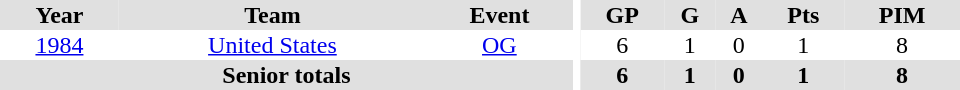<table border="0" cellpadding="1" cellspacing="0" ID="Table3" style="text-align:center; width:40em">
<tr ALIGN="center" bgcolor="#e0e0e0">
<th>Year</th>
<th>Team</th>
<th>Event</th>
<th rowspan="99" bgcolor="#ffffff"></th>
<th>GP</th>
<th>G</th>
<th>A</th>
<th>Pts</th>
<th>PIM</th>
</tr>
<tr>
<td><a href='#'>1984</a></td>
<td><a href='#'>United States</a></td>
<td><a href='#'>OG</a></td>
<td>6</td>
<td>1</td>
<td>0</td>
<td>1</td>
<td>8</td>
</tr>
<tr bgcolor="#e0e0e0">
<th colspan="3">Senior totals</th>
<th>6</th>
<th>1</th>
<th>0</th>
<th>1</th>
<th>8</th>
</tr>
</table>
